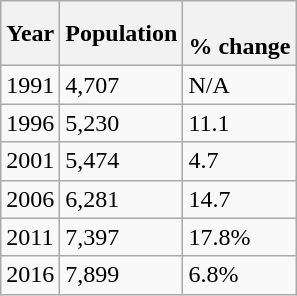<table class="wikitable">
<tr>
<th>Year</th>
<th>Population</th>
<th><br> % change</th>
</tr>
<tr>
<td>1991</td>
<td>4,707</td>
<td>N/A</td>
</tr>
<tr>
<td>1996</td>
<td>5,230</td>
<td>11.1</td>
</tr>
<tr>
<td>2001</td>
<td>5,474</td>
<td>4.7</td>
</tr>
<tr>
<td>2006</td>
<td>6,281</td>
<td>14.7</td>
</tr>
<tr>
<td>2011</td>
<td>7,397</td>
<td>17.8%</td>
</tr>
<tr>
<td>2016</td>
<td>7,899</td>
<td>6.8%</td>
</tr>
</table>
